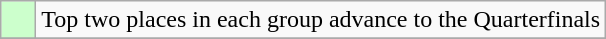<table class="wikitable">
<tr>
<td style="background: #ccffcc;">    </td>
<td>Top two places in each group advance to the Quarterfinals</td>
</tr>
<tr>
</tr>
</table>
